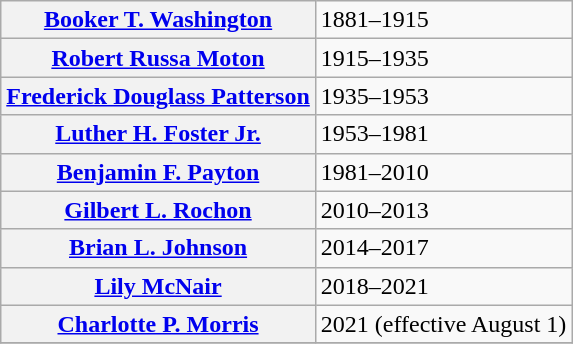<table class="wikitable floatright plainrowheaders">
<tr>
<th scope="row"><a href='#'>Booker T. Washington</a></th>
<td>1881–1915</td>
</tr>
<tr>
<th scope="row"><a href='#'>Robert Russa Moton</a></th>
<td>1915–1935</td>
</tr>
<tr>
<th scope="row"><a href='#'>Frederick Douglass Patterson</a></th>
<td>1935–1953</td>
</tr>
<tr>
<th scope="row"><a href='#'>Luther H. Foster Jr.</a></th>
<td>1953–1981</td>
</tr>
<tr>
<th scope="row"><a href='#'>Benjamin F. Payton</a></th>
<td>1981–2010</td>
</tr>
<tr>
<th scope="row"><a href='#'>Gilbert L. Rochon</a></th>
<td>2010–2013</td>
</tr>
<tr>
<th scope="row"><a href='#'>Brian L. Johnson</a></th>
<td>2014–2017</td>
</tr>
<tr>
<th scope="row"><a href='#'>Lily McNair</a></th>
<td>2018–2021</td>
</tr>
<tr>
<th scope="row"><a href='#'>Charlotte P. Morris</a></th>
<td>2021 (effective August 1)</td>
</tr>
<tr>
</tr>
</table>
